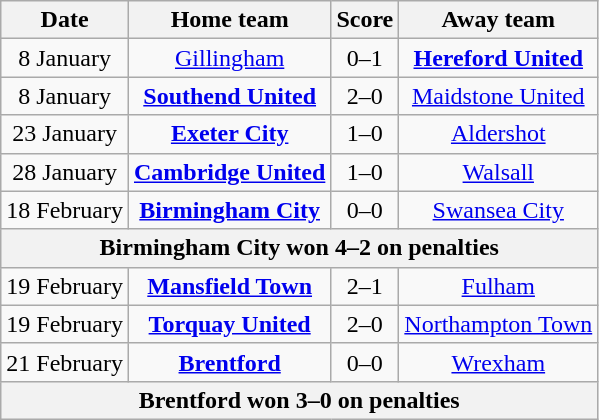<table class="wikitable" style="text-align: center">
<tr>
<th>Date</th>
<th>Home team</th>
<th>Score</th>
<th>Away team</th>
</tr>
<tr>
<td>8 January</td>
<td><a href='#'>Gillingham</a></td>
<td>0–1</td>
<td><strong><a href='#'>Hereford United</a></strong></td>
</tr>
<tr>
<td>8 January</td>
<td><strong><a href='#'>Southend United</a></strong></td>
<td>2–0</td>
<td><a href='#'>Maidstone United</a></td>
</tr>
<tr>
<td>23 January</td>
<td><strong><a href='#'>Exeter City</a></strong></td>
<td>1–0</td>
<td><a href='#'>Aldershot</a></td>
</tr>
<tr>
<td>28 January</td>
<td><strong><a href='#'>Cambridge United</a></strong></td>
<td>1–0</td>
<td><a href='#'>Walsall</a></td>
</tr>
<tr>
<td>18 February</td>
<td><strong><a href='#'>Birmingham City</a></strong></td>
<td>0–0</td>
<td><a href='#'>Swansea City</a></td>
</tr>
<tr>
<th colspan="5">Birmingham City won 4–2 on penalties</th>
</tr>
<tr>
<td>19 February</td>
<td><strong><a href='#'>Mansfield Town</a></strong></td>
<td>2–1</td>
<td><a href='#'>Fulham</a></td>
</tr>
<tr>
<td>19 February</td>
<td><strong><a href='#'>Torquay United</a></strong></td>
<td>2–0</td>
<td><a href='#'>Northampton Town</a></td>
</tr>
<tr>
<td>21 February</td>
<td><strong><a href='#'>Brentford</a></strong></td>
<td>0–0</td>
<td><a href='#'>Wrexham</a></td>
</tr>
<tr>
<th colspan="5">Brentford won 3–0 on penalties</th>
</tr>
</table>
